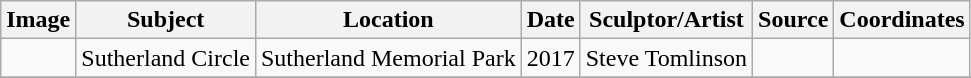<table class="wikitable sortable">
<tr>
<th>Image</th>
<th>Subject</th>
<th>Location</th>
<th>Date</th>
<th>Sculptor/Artist</th>
<th>Source</th>
<th>Coordinates</th>
</tr>
<tr>
<td></td>
<td>Sutherland Circle</td>
<td>Sutherland Memorial Park</td>
<td>2017</td>
<td>Steve Tomlinson</td>
<td></td>
<td></td>
</tr>
<tr>
</tr>
</table>
